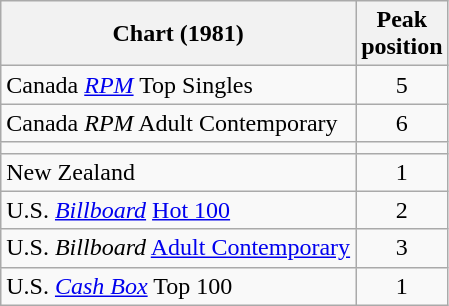<table class="wikitable sortable">
<tr>
<th>Chart (1981)</th>
<th>Peak<br>position</th>
</tr>
<tr>
<td>Canada <em><a href='#'>RPM</a></em> Top Singles</td>
<td style="text-align:center;">5</td>
</tr>
<tr>
<td>Canada <em>RPM</em> Adult Contemporary</td>
<td style="text-align:center;">6</td>
</tr>
<tr>
<td></td>
</tr>
<tr>
<td>New Zealand</td>
<td style="text-align:center;">1</td>
</tr>
<tr>
<td>U.S. <em><a href='#'>Billboard</a></em> <a href='#'>Hot 100</a></td>
<td style="text-align:center;">2</td>
</tr>
<tr>
<td>U.S. <em>Billboard</em> <a href='#'>Adult Contemporary</a></td>
<td style="text-align:center;">3</td>
</tr>
<tr>
<td>U.S. <a href='#'><em>Cash Box</em></a> Top 100</td>
<td align="center">1</td>
</tr>
</table>
